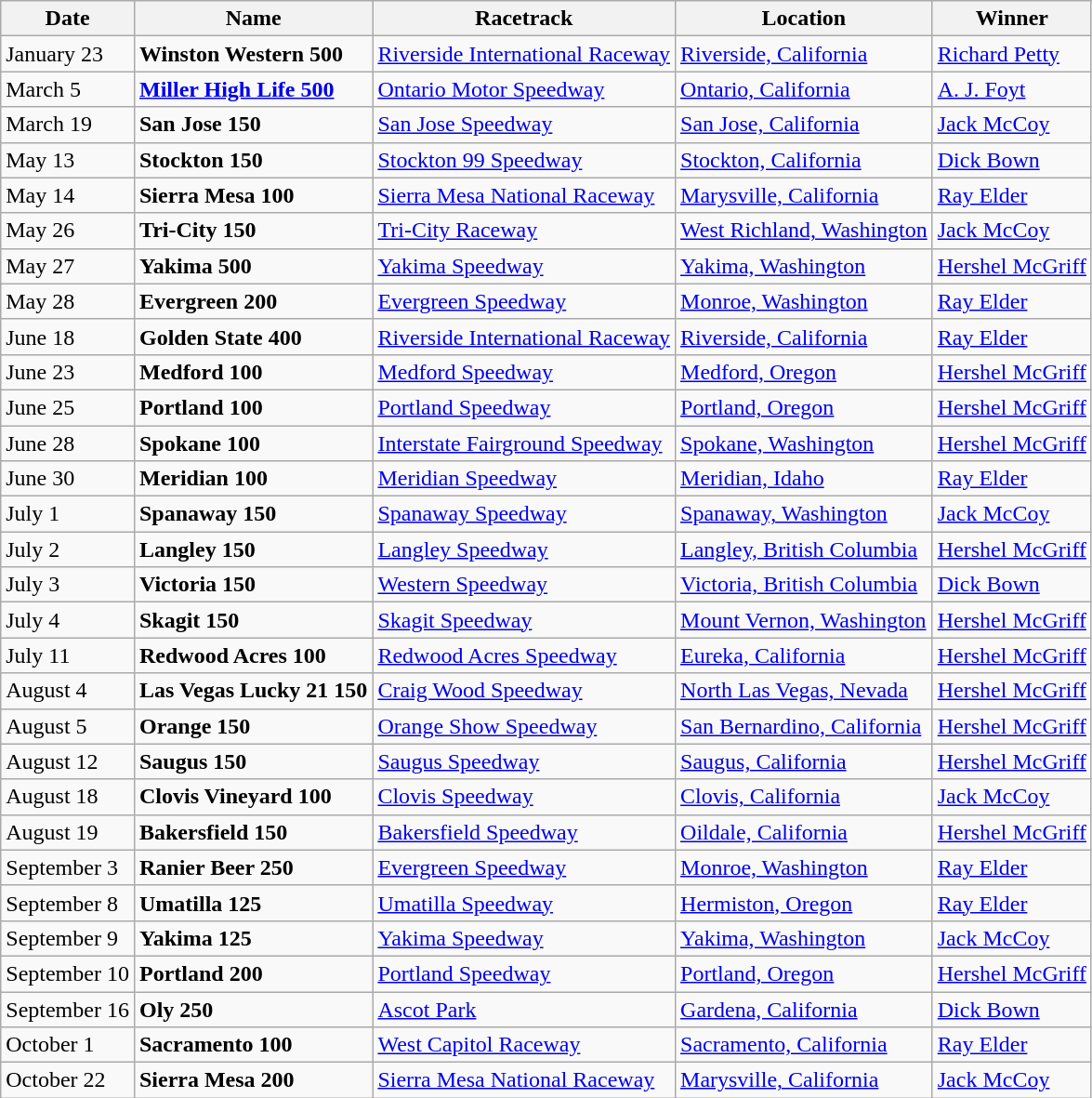<table class="wikitable">
<tr>
<th>Date</th>
<th>Name</th>
<th>Racetrack</th>
<th>Location</th>
<th>Winner</th>
</tr>
<tr>
<td>January 23</td>
<td><strong>Winston Western 500</strong></td>
<td><a href='#'>Riverside International Raceway</a></td>
<td><a href='#'>Riverside, California</a></td>
<td><a href='#'>Richard Petty</a></td>
</tr>
<tr>
<td>March 5</td>
<td><a href='#'><strong>Miller High Life 500</strong></a></td>
<td><a href='#'>Ontario Motor Speedway</a></td>
<td><a href='#'>Ontario, California</a></td>
<td><a href='#'>A. J. Foyt</a></td>
</tr>
<tr>
<td>March 19</td>
<td><strong>San Jose 150</strong></td>
<td><a href='#'>San Jose Speedway</a></td>
<td><a href='#'>San Jose, California</a></td>
<td><a href='#'>Jack McCoy</a></td>
</tr>
<tr>
<td>May 13</td>
<td><strong>Stockton 150</strong></td>
<td><a href='#'>Stockton 99 Speedway</a></td>
<td><a href='#'>Stockton, California</a></td>
<td><a href='#'>Dick Bown</a></td>
</tr>
<tr>
<td>May 14</td>
<td><strong>Sierra Mesa 100</strong></td>
<td><a href='#'>Sierra Mesa National Raceway</a></td>
<td><a href='#'>Marysville, California</a></td>
<td><a href='#'>Ray Elder</a></td>
</tr>
<tr>
<td>May 26</td>
<td><strong>Tri-City 150</strong></td>
<td><a href='#'>Tri-City Raceway</a></td>
<td><a href='#'>West Richland, Washington</a></td>
<td><a href='#'>Jack McCoy</a></td>
</tr>
<tr>
<td>May 27</td>
<td><strong>Yakima 500</strong></td>
<td><a href='#'>Yakima Speedway</a></td>
<td><a href='#'>Yakima, Washington</a></td>
<td><a href='#'>Hershel McGriff</a></td>
</tr>
<tr>
<td>May 28</td>
<td><strong>Evergreen 200</strong></td>
<td><a href='#'>Evergreen Speedway</a></td>
<td><a href='#'>Monroe, Washington</a></td>
<td><a href='#'>Ray Elder</a></td>
</tr>
<tr>
<td>June 18</td>
<td><strong>Golden State 400</strong></td>
<td><a href='#'>Riverside International Raceway</a></td>
<td><a href='#'>Riverside, California</a></td>
<td><a href='#'>Ray Elder</a></td>
</tr>
<tr>
<td>June 23</td>
<td><strong>Medford 100</strong></td>
<td><a href='#'>Medford Speedway</a></td>
<td><a href='#'>Medford, Oregon</a></td>
<td><a href='#'>Hershel McGriff</a></td>
</tr>
<tr>
<td>June 25</td>
<td><strong>Portland 100</strong></td>
<td><a href='#'>Portland Speedway</a></td>
<td><a href='#'>Portland, Oregon</a></td>
<td><a href='#'>Hershel McGriff</a></td>
</tr>
<tr>
<td>June 28</td>
<td><strong>Spokane 100</strong></td>
<td><a href='#'>Interstate Fairground Speedway</a></td>
<td><a href='#'>Spokane, Washington</a></td>
<td><a href='#'>Hershel McGriff</a></td>
</tr>
<tr>
<td>June 30</td>
<td><strong>Meridian 100</strong></td>
<td><a href='#'>Meridian Speedway</a></td>
<td><a href='#'>Meridian, Idaho</a></td>
<td><a href='#'>Ray Elder</a></td>
</tr>
<tr>
<td>July 1</td>
<td><strong>Spanaway 150</strong></td>
<td><a href='#'>Spanaway Speedway</a></td>
<td><a href='#'>Spanaway, Washington</a></td>
<td><a href='#'>Jack McCoy</a></td>
</tr>
<tr>
<td>July 2</td>
<td><strong>Langley 150</strong></td>
<td><a href='#'>Langley Speedway</a></td>
<td><a href='#'>Langley, British Columbia</a></td>
<td><a href='#'>Hershel McGriff</a></td>
</tr>
<tr>
<td>July 3</td>
<td><strong>Victoria 150</strong></td>
<td><a href='#'>Western Speedway</a></td>
<td><a href='#'>Victoria, British Columbia</a></td>
<td><a href='#'>Dick Bown</a></td>
</tr>
<tr>
<td>July 4</td>
<td><strong>Skagit 150</strong></td>
<td><a href='#'>Skagit Speedway</a></td>
<td><a href='#'>Mount Vernon, Washington</a></td>
<td><a href='#'>Hershel McGriff</a></td>
</tr>
<tr>
<td>July 11</td>
<td><strong>Redwood Acres 100</strong></td>
<td><a href='#'>Redwood Acres Speedway</a></td>
<td><a href='#'>Eureka, California</a></td>
<td><a href='#'>Hershel McGriff</a></td>
</tr>
<tr>
<td>August 4</td>
<td><strong>Las Vegas Lucky 21 150</strong></td>
<td><a href='#'>Craig Wood Speedway</a></td>
<td><a href='#'>North Las Vegas, Nevada</a></td>
<td><a href='#'>Hershel McGriff</a></td>
</tr>
<tr>
<td>August 5</td>
<td><strong>Orange 150</strong></td>
<td><a href='#'>Orange Show Speedway</a></td>
<td><a href='#'>San Bernardino, California</a></td>
<td><a href='#'>Hershel McGriff</a></td>
</tr>
<tr>
<td>August 12</td>
<td><strong>Saugus 150</strong></td>
<td><a href='#'>Saugus Speedway</a></td>
<td><a href='#'>Saugus, California</a></td>
<td><a href='#'>Hershel McGriff</a></td>
</tr>
<tr>
<td>August 18</td>
<td><strong>Clovis Vineyard 100</strong></td>
<td><a href='#'>Clovis Speedway</a></td>
<td><a href='#'>Clovis, California</a></td>
<td><a href='#'>Jack McCoy</a></td>
</tr>
<tr>
<td>August 19</td>
<td><strong>Bakersfield 150</strong></td>
<td><a href='#'>Bakersfield Speedway</a></td>
<td><a href='#'>Oildale, California</a></td>
<td><a href='#'>Hershel McGriff</a></td>
</tr>
<tr>
<td>September 3</td>
<td><strong>Ranier Beer 250</strong></td>
<td><a href='#'>Evergreen Speedway</a></td>
<td><a href='#'>Monroe, Washington</a></td>
<td><a href='#'>Ray Elder</a></td>
</tr>
<tr>
<td>September 8</td>
<td><strong>Umatilla 125</strong></td>
<td><a href='#'>Umatilla Speedway</a></td>
<td><a href='#'>Hermiston, Oregon</a></td>
<td><a href='#'>Ray Elder</a></td>
</tr>
<tr>
<td>September 9</td>
<td><strong>Yakima 125</strong></td>
<td><a href='#'>Yakima Speedway</a></td>
<td><a href='#'>Yakima, Washington</a></td>
<td><a href='#'>Jack McCoy</a></td>
</tr>
<tr>
<td>September 10</td>
<td><strong>Portland 200</strong></td>
<td><a href='#'>Portland Speedway</a></td>
<td><a href='#'>Portland, Oregon</a></td>
<td><a href='#'>Hershel McGriff</a></td>
</tr>
<tr>
<td>September 16</td>
<td><strong>Oly 250</strong></td>
<td><a href='#'>Ascot Park</a></td>
<td><a href='#'>Gardena, California</a></td>
<td><a href='#'>Dick Bown</a></td>
</tr>
<tr>
<td>October 1</td>
<td><strong>Sacramento 100</strong></td>
<td><a href='#'>West Capitol Raceway</a></td>
<td><a href='#'>Sacramento, California</a></td>
<td><a href='#'>Ray Elder</a></td>
</tr>
<tr>
<td>October 22</td>
<td><strong>Sierra Mesa 200</strong></td>
<td><a href='#'>Sierra Mesa National Raceway</a></td>
<td><a href='#'>Marysville, California</a></td>
<td><a href='#'>Jack McCoy</a></td>
</tr>
</table>
